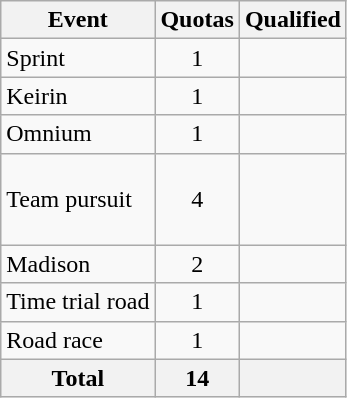<table class="wikitable">
<tr>
<th>Event</th>
<th>Quotas</th>
<th>Qualified</th>
</tr>
<tr>
<td>Sprint</td>
<td style="text-align:center;">1</td>
<td></td>
</tr>
<tr>
<td>Keirin</td>
<td style="text-align:center;">1</td>
<td></td>
</tr>
<tr>
<td>Omnium</td>
<td style="text-align:center;">1</td>
<td></td>
</tr>
<tr>
<td>Team pursuit</td>
<td style="text-align:center;">4</td>
<td><br><br><br></td>
</tr>
<tr>
<td>Madison</td>
<td style="text-align:center;">2</td>
<td><br></td>
</tr>
<tr>
<td>Time trial road</td>
<td style="text-align:center;">1</td>
<td></td>
</tr>
<tr>
<td>Road race</td>
<td style="text-align:center;">1</td>
<td></td>
</tr>
<tr>
<th>Total</th>
<th>14</th>
<th></th>
</tr>
</table>
